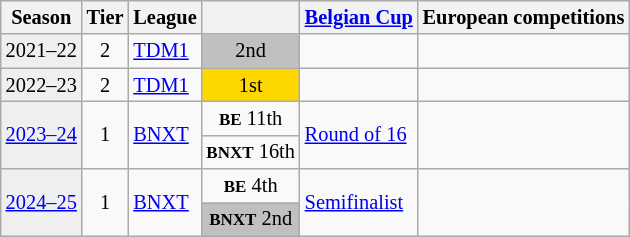<table class="wikitable" style="font-size:85%">
<tr bgcolor=>
<th>Season</th>
<th>Tier</th>
<th>League</th>
<th></th>
<th><a href='#'>Belgian Cup</a></th>
<th colspan=2>European competitions</th>
</tr>
<tr>
<td style="background:#efefef;">2021–22</td>
<td style="text-align:center;">2</td>
<td><a href='#'>TDM1</a></td>
<td style="text-align:center; background:silver;">2nd</td>
<td></td>
<td colspan=2></td>
</tr>
<tr>
<td style="background:#efefef;">2022–23</td>
<td style="text-align:center;">2</td>
<td><a href='#'>TDM1</a></td>
<td style="text-align:center; background:gold;">1st</td>
<td></td>
<td colspan=2></td>
</tr>
<tr>
<td rowspan=2 style="background:#efefef;"><a href='#'>2023–24</a></td>
<td rowspan=2 style="text-align:center;">1</td>
<td rowspan=2><a href='#'>BNXT</a></td>
<td style="text-align:center;"><small><strong>BE</strong></small> 11th</td>
<td rowspan=2><a href='#'>Round of 16</a></td>
<td rowspan=2 colspan=2></td>
</tr>
<tr>
<td style="text-align:center;"><small><strong>BNXT</strong></small> 16th</td>
</tr>
<tr>
<td rowspan=2 style="background:#efefef;"><a href='#'>2024–25</a></td>
<td rowspan=2 style="text-align:center;">1</td>
<td rowspan=2><a href='#'>BNXT</a></td>
<td style="text-align:center;"><small><strong>BE</strong></small> 4th</td>
<td rowspan=2><a href='#'>Semifinalist</a></td>
<td rowspan=2 colspan=2></td>
</tr>
<tr>
<td style="text-align:center; background:silver;"><small><strong>BNXT</strong></small> 2nd</td>
</tr>
</table>
